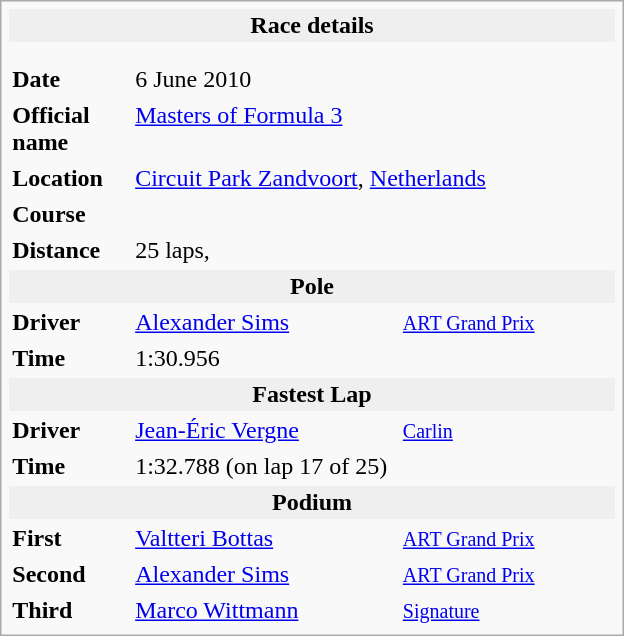<table class="infobox" align="right" cellpadding="2" style="float:right; width: 26em; ">
<tr>
<th colspan="3" style="background:#efefef;">Race details</th>
</tr>
<tr>
<td colspan="3" style="text-align:center;"></td>
</tr>
<tr>
<td colspan="3" style="text-align:center;"></td>
</tr>
<tr>
<td style="width: 20%;"><strong>Date</strong></td>
<td>6 June 2010</td>
</tr>
<tr>
<td><strong>Official name</strong></td>
<td colspan=2><a href='#'>Masters of Formula 3</a></td>
</tr>
<tr>
<td><strong>Location</strong></td>
<td colspan=2><a href='#'>Circuit Park Zandvoort</a>, <a href='#'>Netherlands</a></td>
</tr>
<tr>
<td><strong>Course</strong></td>
<td colspan=2></td>
</tr>
<tr>
<td><strong>Distance</strong></td>
<td colspan=2>25 laps, </td>
</tr>
<tr>
<th colspan="3" style="background:#efefef;">Pole</th>
</tr>
<tr>
<td><strong>Driver</strong></td>
<td> <a href='#'>Alexander Sims</a></td>
<td><small><a href='#'>ART Grand Prix</a></small></td>
</tr>
<tr>
<td><strong>Time</strong></td>
<td colspan=2>1:30.956</td>
</tr>
<tr>
<th colspan="3" style="background:#efefef;">Fastest Lap</th>
</tr>
<tr>
<td><strong>Driver</strong></td>
<td> <a href='#'>Jean-Éric Vergne</a></td>
<td><small><a href='#'>Carlin</a></small></td>
</tr>
<tr>
<td><strong>Time</strong></td>
<td colspan=2>1:32.788 (on lap 17 of 25)</td>
</tr>
<tr>
<th colspan="3" style="background:#efefef;">Podium</th>
</tr>
<tr>
<td><strong>First</strong></td>
<td> <a href='#'>Valtteri Bottas</a></td>
<td><small><a href='#'>ART Grand Prix</a></small></td>
</tr>
<tr>
<td><strong>Second</strong></td>
<td> <a href='#'>Alexander Sims</a></td>
<td><small><a href='#'>ART Grand Prix</a></small></td>
</tr>
<tr>
<td><strong>Third</strong></td>
<td> <a href='#'>Marco Wittmann</a></td>
<td><small><a href='#'>Signature</a></small></td>
</tr>
</table>
